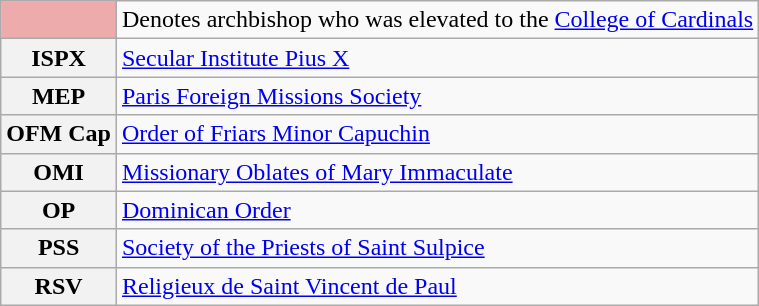<table class="wikitable plainrowheaders">
<tr>
<th scope="row" style="text-align:center; background:#eeabab"></th>
<td>Denotes archbishop who was elevated to the <a href='#'>College of Cardinals</a></td>
</tr>
<tr>
<th scope="row" style="text-align:center">ISPX</th>
<td><a href='#'>Secular Institute Pius X</a></td>
</tr>
<tr>
<th scope="row" style="text-align:center">MEP</th>
<td><a href='#'>Paris Foreign Missions Society</a></td>
</tr>
<tr>
<th scope="row" style="text-align:center">OFM Cap</th>
<td><a href='#'>Order of Friars Minor Capuchin</a></td>
</tr>
<tr>
<th scope="row" style="text-align:center">OMI</th>
<td><a href='#'>Missionary Oblates of Mary Immaculate</a></td>
</tr>
<tr>
<th scope="row" style="text-align:center">OP</th>
<td><a href='#'>Dominican Order</a></td>
</tr>
<tr>
<th scope="row" style="text-align:center">PSS</th>
<td><a href='#'>Society of the Priests of Saint Sulpice</a></td>
</tr>
<tr>
<th scope="row" style="text-align:center">RSV</th>
<td><a href='#'>Religieux de Saint Vincent de Paul</a></td>
</tr>
</table>
